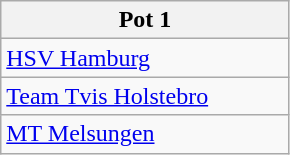<table class="wikitable">
<tr>
<th width=185>Pot 1</th>
</tr>
<tr>
<td> <a href='#'>HSV Hamburg</a></td>
</tr>
<tr>
<td> <a href='#'>Team Tvis Holstebro</a></td>
</tr>
<tr>
<td> <a href='#'>MT Melsungen</a></td>
</tr>
</table>
